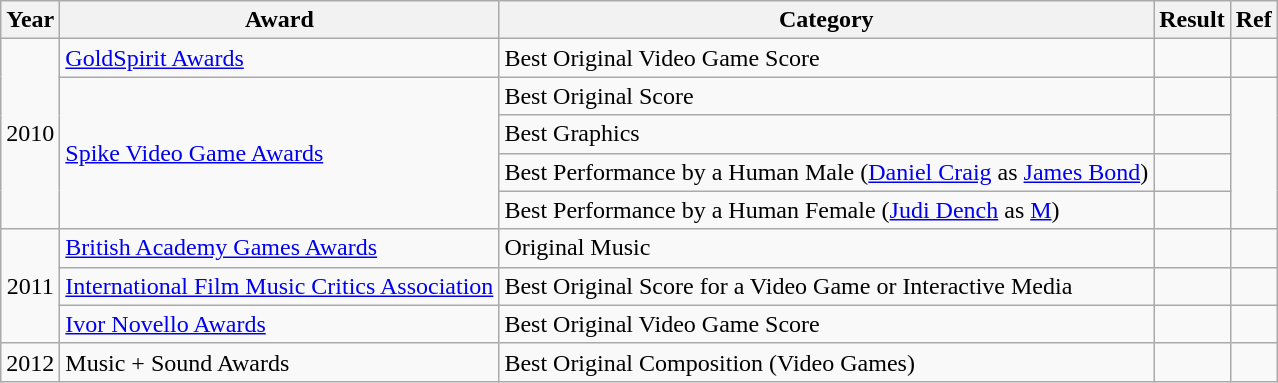<table class="wikitable sortable">
<tr>
<th>Year</th>
<th>Award</th>
<th>Category</th>
<th>Result</th>
<th>Ref</th>
</tr>
<tr>
<td style="text-align:center;" rowspan="5">2010</td>
<td><a href='#'>GoldSpirit Awards</a></td>
<td>Best Original Video Game Score</td>
<td></td>
<td style="text-align:center;"></td>
</tr>
<tr>
<td rowspan="4"><a href='#'>Spike Video Game Awards</a></td>
<td>Best Original Score</td>
<td></td>
<td style="text-align:center;" rowspan="4"></td>
</tr>
<tr>
<td>Best Graphics</td>
<td></td>
</tr>
<tr>
<td>Best Performance by a Human Male (<a href='#'>Daniel Craig</a> as <a href='#'>James Bond</a>)</td>
<td></td>
</tr>
<tr>
<td>Best Performance by a Human Female (<a href='#'>Judi Dench</a> as <a href='#'>M</a>)</td>
<td></td>
</tr>
<tr>
<td style="text-align:center;" rowspan="3">2011</td>
<td><a href='#'>British Academy Games Awards</a></td>
<td>Original Music</td>
<td></td>
<td style="text-align:center;"></td>
</tr>
<tr>
<td><a href='#'>International Film Music Critics Association</a></td>
<td>Best Original Score for a Video Game or Interactive Media</td>
<td></td>
<td style="text-align:center;"></td>
</tr>
<tr>
<td><a href='#'>Ivor Novello Awards</a></td>
<td>Best Original Video Game Score</td>
<td></td>
<td style="text-align:center;"></td>
</tr>
<tr>
<td style="text-align:center;">2012</td>
<td>Music + Sound Awards</td>
<td>Best Original Composition (Video Games)</td>
<td></td>
<td style="text-align:center;"></td>
</tr>
</table>
